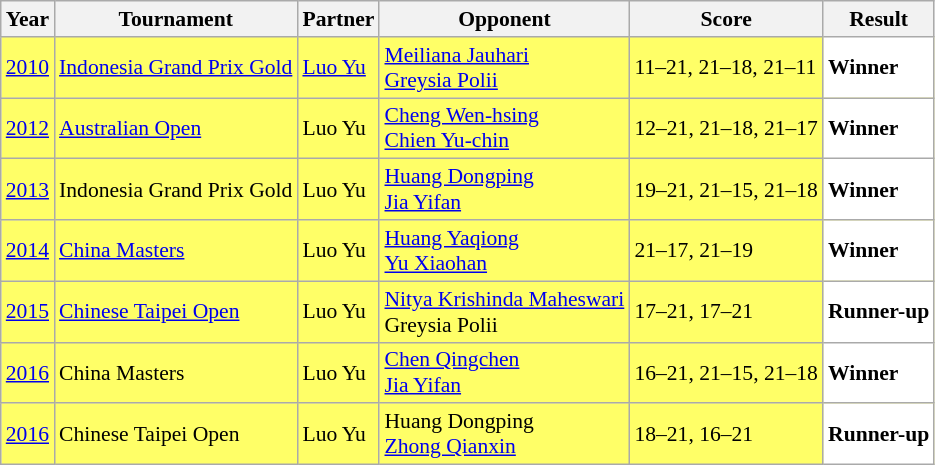<table class="sortable wikitable" style="font-size: 90%;">
<tr>
<th>Year</th>
<th>Tournament</th>
<th>Partner</th>
<th>Opponent</th>
<th>Score</th>
<th>Result</th>
</tr>
<tr style="background:#FFFF67">
<td align="center"><a href='#'>2010</a></td>
<td align="left"><a href='#'>Indonesia Grand Prix Gold</a></td>
<td align="left"> <a href='#'>Luo Yu</a></td>
<td align="left"> <a href='#'>Meiliana Jauhari</a> <br>  <a href='#'>Greysia Polii</a></td>
<td align="left">11–21, 21–18, 21–11</td>
<td style="text-align:left; background:white"> <strong>Winner</strong></td>
</tr>
<tr style="background:#FFFF67">
<td align="center"><a href='#'>2012</a></td>
<td align="left"><a href='#'>Australian Open</a></td>
<td align="left"> Luo Yu</td>
<td align="left"> <a href='#'>Cheng Wen-hsing</a> <br>  <a href='#'>Chien Yu-chin</a></td>
<td align="left">12–21, 21–18, 21–17</td>
<td style="text-align:left; background:white"> <strong>Winner</strong></td>
</tr>
<tr style="background:#FFFF67">
<td align="center"><a href='#'>2013</a></td>
<td align="left">Indonesia Grand Prix Gold</td>
<td align="left"> Luo Yu</td>
<td align="left"> <a href='#'>Huang Dongping</a> <br>  <a href='#'>Jia Yifan</a></td>
<td align="left">19–21, 21–15, 21–18</td>
<td style="text-align:left; background:white"> <strong>Winner</strong></td>
</tr>
<tr style="background:#FFFF67">
<td align="center"><a href='#'>2014</a></td>
<td align="left"><a href='#'>China Masters</a></td>
<td align="left"> Luo Yu</td>
<td align="left"> <a href='#'>Huang Yaqiong</a> <br>  <a href='#'>Yu Xiaohan</a></td>
<td align="left">21–17, 21–19</td>
<td style="text-align:left; background:white"> <strong>Winner</strong></td>
</tr>
<tr style="background:#FFFF67">
<td align="center"><a href='#'>2015</a></td>
<td align="left"><a href='#'>Chinese Taipei Open</a></td>
<td align="left"> Luo Yu</td>
<td align="left"> <a href='#'>Nitya Krishinda Maheswari</a> <br>  Greysia Polii</td>
<td align="left">17–21, 17–21</td>
<td style="text-align:left; background:white"> <strong>Runner-up</strong></td>
</tr>
<tr style="background:#FFFF67">
<td align="center"><a href='#'>2016</a></td>
<td align="left">China Masters</td>
<td align="left"> Luo Yu</td>
<td align="left"> <a href='#'>Chen Qingchen</a> <br>  <a href='#'>Jia Yifan</a></td>
<td align="left">16–21, 21–15, 21–18</td>
<td style="text-align:left; background:white"> <strong>Winner</strong></td>
</tr>
<tr style="background:#FFFF67">
<td align="center"><a href='#'>2016</a></td>
<td align="left">Chinese Taipei Open</td>
<td align="left"> Luo Yu</td>
<td align="left"> Huang Dongping <br>  <a href='#'>Zhong Qianxin</a></td>
<td align="left">18–21, 16–21</td>
<td style="text-align:left; background:white"> <strong>Runner-up</strong></td>
</tr>
</table>
